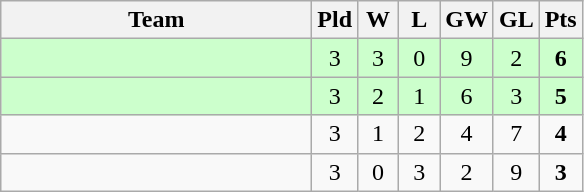<table class="wikitable" style="text-align:center">
<tr>
<th width=200>Team</th>
<th width=20>Pld</th>
<th width=20>W</th>
<th width=20>L</th>
<th width=20>GW</th>
<th width=20>GL</th>
<th width=20>Pts</th>
</tr>
<tr bgcolor=ccffcc>
<td style="text-align:left;"></td>
<td>3</td>
<td>3</td>
<td>0</td>
<td>9</td>
<td>2</td>
<td><strong>6</strong></td>
</tr>
<tr bgcolor=ccffcc>
<td style="text-align:left;"></td>
<td>3</td>
<td>2</td>
<td>1</td>
<td>6</td>
<td>3</td>
<td><strong>5</strong></td>
</tr>
<tr>
<td style="text-align:left;"></td>
<td>3</td>
<td>1</td>
<td>2</td>
<td>4</td>
<td>7</td>
<td><strong>4</strong></td>
</tr>
<tr>
<td style="text-align:left;"></td>
<td>3</td>
<td>0</td>
<td>3</td>
<td>2</td>
<td>9</td>
<td><strong>3</strong></td>
</tr>
</table>
